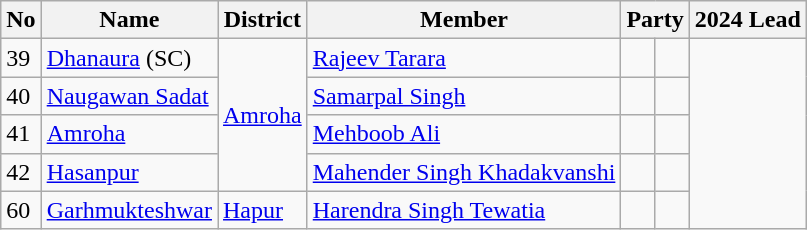<table class="wikitable sortable">
<tr>
<th>No</th>
<th>Name</th>
<th>District</th>
<th>Member</th>
<th colspan="2">Party</th>
<th colspan="2">2024 Lead</th>
</tr>
<tr>
<td>39</td>
<td><a href='#'>Dhanaura</a> (SC)</td>
<td rowspan="4"><a href='#'>Amroha</a></td>
<td><a href='#'>Rajeev Tarara</a></td>
<td></td>
<td></td>
</tr>
<tr>
<td>40</td>
<td><a href='#'>Naugawan Sadat</a></td>
<td><a href='#'>Samarpal Singh</a></td>
<td></td>
<td></td>
</tr>
<tr>
<td>41</td>
<td><a href='#'>Amroha</a></td>
<td><a href='#'>Mehboob Ali</a></td>
<td></td>
<td></td>
</tr>
<tr>
<td>42</td>
<td><a href='#'>Hasanpur</a></td>
<td><a href='#'>Mahender Singh Khadakvanshi</a></td>
<td></td>
<td></td>
</tr>
<tr>
<td>60</td>
<td><a href='#'>Garhmukteshwar</a></td>
<td><a href='#'>Hapur</a></td>
<td><a href='#'>Harendra Singh Tewatia</a></td>
<td></td>
<td></td>
</tr>
</table>
